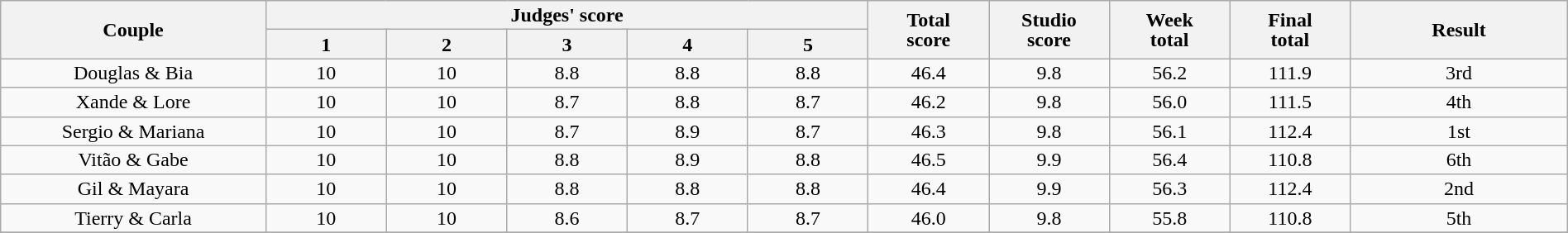<table class="wikitable" style="font-size:100%; line-height:16px; text-align:center" width="100%">
<tr>
<th rowspan=2 width="11.00%">Couple</th>
<th colspan=5 width="25.00%">Judges' score</th>
<th rowspan=2 width="05.00%">Total<br>score</th>
<th rowspan=2 width="05.00%">Studio<br>score</th>
<th rowspan=2 width="05.00%">Week<br>total</th>
<th rowspan=2 width="05.00%">Final<br>total</th>
<th rowspan=2 width="09.00%">Result</th>
</tr>
<tr>
<th width="05.00%">1</th>
<th width="05.00%">2</th>
<th width="05.00%">3</th>
<th width="05.00%">4</th>
<th width="05.00%">5</th>
</tr>
<tr>
<td>Douglas & Bia</td>
<td>10</td>
<td>10</td>
<td>8.8</td>
<td>8.8</td>
<td>8.8</td>
<td>46.4</td>
<td>9.8</td>
<td>56.2</td>
<td>111.9</td>
<td>3rd</td>
</tr>
<tr>
<td>Xande & Lore</td>
<td>10</td>
<td>10</td>
<td>8.7</td>
<td>8.8</td>
<td>8.7</td>
<td>46.2</td>
<td>9.8</td>
<td>56.0</td>
<td>111.5</td>
<td>4th</td>
</tr>
<tr>
<td>Sergio & Mariana</td>
<td>10</td>
<td>10</td>
<td>8.7</td>
<td>8.9</td>
<td>8.7</td>
<td>46.3</td>
<td>9.8</td>
<td>56.1</td>
<td>112.4</td>
<td>1st</td>
</tr>
<tr>
<td>Vitão & Gabe</td>
<td>10</td>
<td>10</td>
<td>8.8</td>
<td>8.9</td>
<td>8.8</td>
<td>46.5</td>
<td>9.9</td>
<td>56.4</td>
<td>110.8</td>
<td>6th</td>
</tr>
<tr>
<td>Gil & Mayara</td>
<td>10</td>
<td>10</td>
<td>8.8</td>
<td>8.8</td>
<td>8.8</td>
<td>46.4</td>
<td>9.9</td>
<td>56.3</td>
<td>112.4</td>
<td>2nd</td>
</tr>
<tr>
<td>Tierry & Carla</td>
<td>10</td>
<td>10</td>
<td>8.6</td>
<td>8.7</td>
<td>8.7</td>
<td>46.0</td>
<td>9.8</td>
<td>55.8</td>
<td>110.8</td>
<td>5th</td>
</tr>
<tr>
</tr>
</table>
